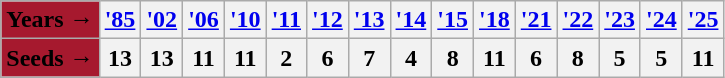<table class="wikitable" style="text-align: center;">
<tr>
<th style="background: #a6192e;";><span>Years →</span></th>
<th><a href='#'>'85</a></th>
<th><a href='#'>'02</a></th>
<th><a href='#'>'06</a></th>
<th><a href='#'>'10</a></th>
<th><a href='#'>'11</a></th>
<th><a href='#'>'12</a></th>
<th><a href='#'>'13</a></th>
<th><a href='#'>'14</a></th>
<th><a href='#'>'15</a></th>
<th><a href='#'>'18</a></th>
<th><a href='#'>'21</a></th>
<th><a href='#'>'22</a></th>
<th><a href='#'>'23</a></th>
<th><a href='#'>'24</a></th>
<th><a href='#'>'25</a></th>
</tr>
<tr>
<th style="background: #a6192e;";><span>Seeds →</span></th>
<th>13</th>
<th>13</th>
<th>11</th>
<th>11</th>
<th>2</th>
<th>6</th>
<th>7</th>
<th>4</th>
<th>8</th>
<th>11</th>
<th>6</th>
<th>8</th>
<th>5</th>
<th>5</th>
<th>11</th>
</tr>
</table>
